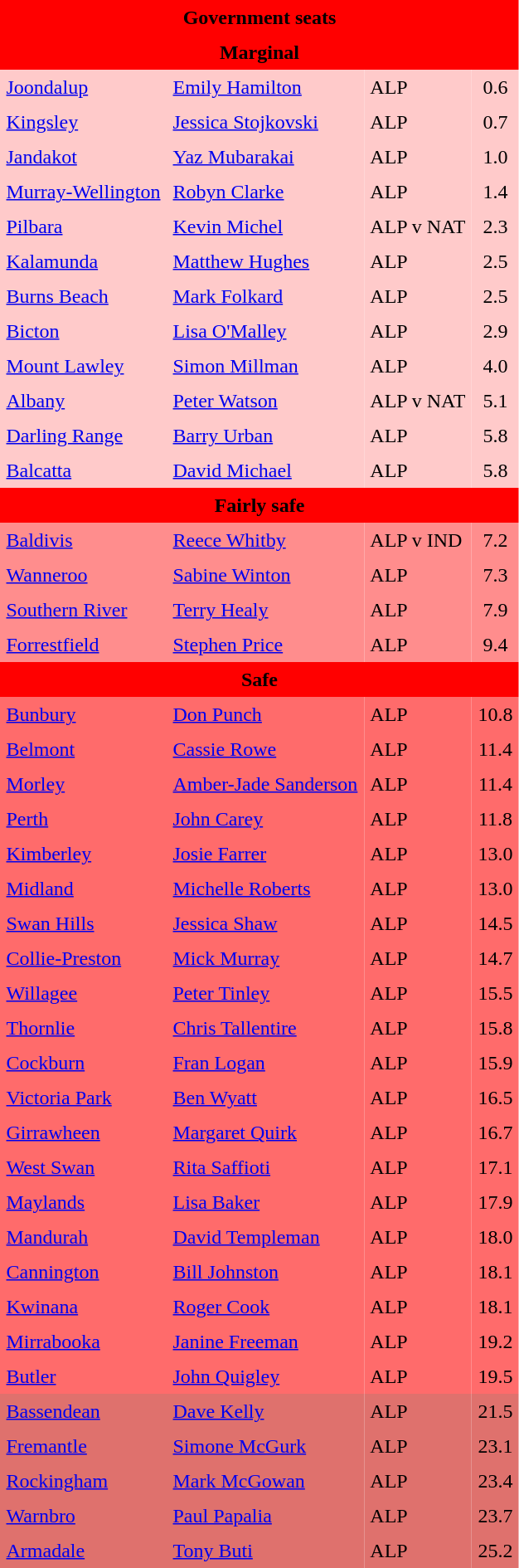<table class="toccolours" cellpadding="5" cellspacing="0" style="float:left; margin-right:.5em; margin-top:.4em; font-size:90 ppt;">
<tr>
<td colspan="4"  style="text-align:center; background:red;"><span><strong>Government seats</strong></span></td>
</tr>
<tr>
<td colspan="4"  style="text-align:center; background:red;"><span><strong>Marginal</strong></span></td>
</tr>
<tr>
<td style="text-align:left; background:#ffcaca;"><a href='#'>Joondalup</a></td>
<td style="text-align:left; background:#ffcaca;"><a href='#'>Emily Hamilton</a></td>
<td style="text-align:left; background:#ffcaca;">ALP</td>
<td style="text-align:center; background:#ffcaca;">0.6</td>
</tr>
<tr>
<td style="text-align:left; background:#ffcaca;"><a href='#'>Kingsley</a></td>
<td style="text-align:left; background:#ffcaca;"><a href='#'>Jessica Stojkovski</a></td>
<td style="text-align:left; background:#ffcaca;">ALP</td>
<td style="text-align:center; background:#ffcaca;">0.7</td>
</tr>
<tr>
<td style="text-align:left; background:#ffcaca;"><a href='#'>Jandakot</a></td>
<td style="text-align:left; background:#ffcaca;"><a href='#'>Yaz Mubarakai</a></td>
<td style="text-align:left; background:#ffcaca;">ALP</td>
<td style="text-align:center; background:#ffcaca;">1.0</td>
</tr>
<tr>
<td style="text-align:left; background:#ffcaca;"><a href='#'>Murray-Wellington</a></td>
<td style="text-align:left; background:#ffcaca;"><a href='#'>Robyn Clarke</a></td>
<td style="text-align:left; background:#ffcaca;">ALP</td>
<td style="text-align:center; background:#ffcaca;">1.4</td>
</tr>
<tr>
<td style="text-align:left; background:#ffcaca;"><a href='#'>Pilbara</a></td>
<td style="text-align:left; background:#ffcaca;"><a href='#'>Kevin Michel</a></td>
<td style="text-align:left; background:#ffcaca;">ALP v NAT</td>
<td style="text-align:center; background:#ffcaca;">2.3</td>
</tr>
<tr>
<td style="text-align:left; background:#ffcaca;"><a href='#'>Kalamunda</a></td>
<td style="text-align:left; background:#ffcaca;"><a href='#'>Matthew Hughes</a></td>
<td style="text-align:left; background:#ffcaca;">ALP</td>
<td style="text-align:center; background:#ffcaca;">2.5</td>
</tr>
<tr>
<td style="text-align:left; background:#ffcaca;"><a href='#'>Burns Beach</a></td>
<td style="text-align:left; background:#ffcaca;"><a href='#'>Mark Folkard</a></td>
<td style="text-align:left; background:#ffcaca;">ALP</td>
<td style="text-align:center; background:#ffcaca;">2.5</td>
</tr>
<tr>
<td style="text-align:left; background:#ffcaca;"><a href='#'>Bicton</a></td>
<td style="text-align:left; background:#ffcaca;"><a href='#'>Lisa O'Malley</a></td>
<td style="text-align:left; background:#ffcaca;">ALP</td>
<td style="text-align:center; background:#ffcaca;">2.9</td>
</tr>
<tr>
<td style="text-align:left; background:#ffcaca;"><a href='#'>Mount Lawley</a></td>
<td style="text-align:left; background:#ffcaca;"><a href='#'>Simon Millman</a></td>
<td style="text-align:left; background:#ffcaca;">ALP</td>
<td style="text-align:center; background:#ffcaca;">4.0</td>
</tr>
<tr>
<td style="text-align:left; background:#ffcaca;"><a href='#'>Albany</a></td>
<td style="text-align:left; background:#ffcaca;"><a href='#'>Peter Watson</a></td>
<td style="text-align:left; background:#ffcaca;">ALP v NAT</td>
<td style="text-align:center; background:#ffcaca;">5.1</td>
</tr>
<tr>
<td style="text-align:left; background:#ffcaca;"><a href='#'>Darling Range</a></td>
<td style="text-align:left; background:#ffcaca;"><a href='#'>Barry Urban</a></td>
<td style="text-align:left; background:#ffcaca;">ALP</td>
<td style="text-align:center; background:#ffcaca;">5.8</td>
</tr>
<tr>
<td style="text-align:left; background:#ffcaca;"><a href='#'>Balcatta</a></td>
<td style="text-align:left; background:#ffcaca;"><a href='#'>David Michael</a></td>
<td style="text-align:left; background:#ffcaca;">ALP</td>
<td style="text-align:center; background:#ffcaca;">5.8</td>
</tr>
<tr>
<td colspan="4"  style="text-align:center; background:red;"><span><strong>Fairly safe</strong></span></td>
</tr>
<tr>
<td style="text-align:left; background:#ff8d8d;"><a href='#'>Baldivis</a></td>
<td style="text-align:left; background:#ff8d8d;"><a href='#'>Reece Whitby</a></td>
<td style="text-align:left; background:#ff8d8d;">ALP v IND</td>
<td style="text-align:center; background:#ff8d8d;">7.2</td>
</tr>
<tr>
<td style="text-align:left; background:#ff8d8d;"><a href='#'>Wanneroo</a></td>
<td style="text-align:left; background:#ff8d8d;"><a href='#'>Sabine Winton</a></td>
<td style="text-align:left; background:#ff8d8d;">ALP</td>
<td style="text-align:center; background:#ff8d8d;">7.3</td>
</tr>
<tr>
<td style="text-align:left; background:#ff8d8d;"><a href='#'>Southern River</a></td>
<td style="text-align:left; background:#ff8d8d;"><a href='#'>Terry Healy</a></td>
<td style="text-align:left; background:#ff8d8d;">ALP</td>
<td style="text-align:center; background:#ff8d8d;">7.9</td>
</tr>
<tr>
<td style="text-align:left; background:#ff8d8d;"><a href='#'>Forrestfield</a></td>
<td style="text-align:left; background:#ff8d8d;"><a href='#'>Stephen Price</a></td>
<td style="text-align:left; background:#ff8d8d;">ALP</td>
<td style="text-align:center; background:#ff8d8d;">9.4</td>
</tr>
<tr>
<td colspan="4"  style="text-align:center; background:red;"><span><strong>Safe</strong></span></td>
</tr>
<tr>
<td style="text-align:left; background:#ff6b6b;"><a href='#'>Bunbury</a></td>
<td style="text-align:left; background:#ff6b6b;"><a href='#'>Don Punch</a></td>
<td style="text-align:left; background:#ff6b6b;">ALP</td>
<td style="text-align:center; background:#ff6b6b;">10.8</td>
</tr>
<tr>
<td style="text-align:left; background:#ff6b6b;"><a href='#'>Belmont</a></td>
<td style="text-align:left; background:#ff6b6b;"><a href='#'>Cassie Rowe</a></td>
<td style="text-align:left; background:#ff6b6b;">ALP</td>
<td style="text-align:center; background:#ff6b6b;">11.4</td>
</tr>
<tr>
<td style="text-align:left; background:#ff6b6b;"><a href='#'>Morley</a></td>
<td style="text-align:left; background:#ff6b6b;"><a href='#'>Amber-Jade Sanderson</a></td>
<td style="text-align:left; background:#ff6b6b;">ALP</td>
<td style="text-align:center; background:#ff6b6b;">11.4</td>
</tr>
<tr>
<td style="text-align:left; background:#ff6b6b;"><a href='#'>Perth</a></td>
<td style="text-align:left; background:#ff6b6b;"><a href='#'>John Carey</a></td>
<td style="text-align:left; background:#ff6b6b;">ALP</td>
<td style="text-align:center; background:#ff6b6b;">11.8</td>
</tr>
<tr>
<td style="text-align:left; background:#ff6b6b;"><a href='#'>Kimberley</a></td>
<td style="text-align:left; background:#ff6b6b;"><a href='#'>Josie Farrer</a></td>
<td style="text-align:left; background:#ff6b6b;">ALP</td>
<td style="text-align:center; background:#ff6b6b;">13.0</td>
</tr>
<tr>
<td style="text-align:left; background:#ff6b6b;"><a href='#'>Midland</a></td>
<td style="text-align:left; background:#ff6b6b;"><a href='#'>Michelle Roberts</a></td>
<td style="text-align:left; background:#ff6b6b;">ALP</td>
<td style="text-align:center; background:#ff6b6b;">13.0</td>
</tr>
<tr>
<td style="text-align:left; background:#ff6b6b;"><a href='#'>Swan Hills</a></td>
<td style="text-align:left; background:#ff6b6b;"><a href='#'>Jessica Shaw</a></td>
<td style="text-align:left; background:#ff6b6b;">ALP</td>
<td style="text-align:center; background:#ff6b6b;">14.5</td>
</tr>
<tr>
<td style="text-align:left; background:#ff6b6b;"><a href='#'>Collie-Preston</a></td>
<td style="text-align:left; background:#ff6b6b;"><a href='#'>Mick Murray</a></td>
<td style="text-align:left; background:#ff6b6b;">ALP</td>
<td style="text-align:center; background:#ff6b6b;">14.7</td>
</tr>
<tr>
<td style="text-align:left; background:#ff6b6b;"><a href='#'>Willagee</a></td>
<td style="text-align:left; background:#ff6b6b;"><a href='#'>Peter Tinley</a></td>
<td style="text-align:left; background:#ff6b6b;">ALP</td>
<td style="text-align:center; background:#ff6b6b;">15.5</td>
</tr>
<tr>
<td style="text-align:left; background:#ff6b6b;"><a href='#'>Thornlie</a></td>
<td style="text-align:left; background:#ff6b6b;"><a href='#'>Chris Tallentire</a></td>
<td style="text-align:left; background:#ff6b6b;">ALP</td>
<td style="text-align:center; background:#ff6b6b;">15.8</td>
</tr>
<tr>
<td style="text-align:left; background:#ff6b6b;"><a href='#'>Cockburn</a></td>
<td style="text-align:left; background:#ff6b6b;"><a href='#'>Fran Logan</a></td>
<td style="text-align:left; background:#ff6b6b;">ALP</td>
<td style="text-align:center; background:#ff6b6b;">15.9</td>
</tr>
<tr>
<td style="text-align:left; background:#ff6b6b;"><a href='#'>Victoria Park</a></td>
<td style="text-align:left; background:#ff6b6b;"><a href='#'>Ben Wyatt</a></td>
<td style="text-align:left; background:#ff6b6b;">ALP</td>
<td style="text-align:center; background:#ff6b6b;">16.5</td>
</tr>
<tr>
<td style="text-align:left; background:#ff6b6b;"><a href='#'>Girrawheen</a></td>
<td style="text-align:left; background:#ff6b6b;"><a href='#'>Margaret Quirk</a></td>
<td style="text-align:left; background:#ff6b6b;">ALP</td>
<td style="text-align:center; background:#ff6b6b;">16.7</td>
</tr>
<tr>
<td style="text-align:left; background:#ff6b6b;"><a href='#'>West Swan</a></td>
<td style="text-align:left; background:#ff6b6b;"><a href='#'>Rita Saffioti</a></td>
<td style="text-align:left; background:#ff6b6b;">ALP</td>
<td style="text-align:center; background:#ff6b6b;">17.1</td>
</tr>
<tr>
<td style="text-align:left; background:#ff6b6b;"><a href='#'>Maylands</a></td>
<td style="text-align:left; background:#ff6b6b;"><a href='#'>Lisa Baker</a></td>
<td style="text-align:left; background:#ff6b6b;">ALP</td>
<td style="text-align:center; background:#ff6b6b;">17.9</td>
</tr>
<tr>
<td style="text-align:left; background:#ff6b6b;"><a href='#'>Mandurah</a></td>
<td style="text-align:left; background:#ff6b6b;"><a href='#'>David Templeman</a></td>
<td style="text-align:left; background:#ff6b6b;">ALP</td>
<td style="text-align:center; background:#ff6b6b;">18.0</td>
</tr>
<tr>
<td style="text-align:left; background:#ff6b6b;"><a href='#'>Cannington</a></td>
<td style="text-align:left; background:#ff6b6b;"><a href='#'>Bill Johnston</a></td>
<td style="text-align:left; background:#ff6b6b;">ALP</td>
<td style="text-align:center; background:#ff6b6b;">18.1</td>
</tr>
<tr>
<td style="text-align:left; background:#ff6b6b;"><a href='#'>Kwinana</a></td>
<td style="text-align:left; background:#ff6b6b;"><a href='#'>Roger Cook</a></td>
<td style="text-align:left; background:#ff6b6b;">ALP</td>
<td style="text-align:center; background:#ff6b6b;">18.1</td>
</tr>
<tr>
<td style="text-align:left; background:#ff6b6b;"><a href='#'>Mirrabooka</a></td>
<td style="text-align:left; background:#ff6b6b;"><a href='#'>Janine Freeman</a></td>
<td style="text-align:left; background:#ff6b6b;">ALP</td>
<td style="text-align:center; background:#ff6b6b;">19.2</td>
</tr>
<tr>
<td style="text-align:left; background:#ff6b6b;"><a href='#'>Butler</a></td>
<td style="text-align:left; background:#ff6b6b;"><a href='#'>John Quigley</a></td>
<td style="text-align:left; background:#ff6b6b;">ALP</td>
<td style="text-align:center; background:#ff6b6b;">19.5</td>
</tr>
<tr>
<td style="text-align:left; background:#df716d;"><a href='#'>Bassendean</a></td>
<td style="text-align:left; background:#df716d;"><a href='#'>Dave Kelly</a></td>
<td style="text-align:left; background:#df716d;">ALP</td>
<td style="text-align:center; background:#df716d;">21.5</td>
</tr>
<tr>
<td style="text-align:left; background:#df716d;"><a href='#'>Fremantle</a></td>
<td style="text-align:left; background:#df716d;"><a href='#'>Simone McGurk</a></td>
<td style="text-align:left; background:#df716d;">ALP</td>
<td style="text-align:center; background:#df716d;">23.1</td>
</tr>
<tr>
<td style="text-align:left; background:#df716d;"><a href='#'>Rockingham</a></td>
<td style="text-align:left; background:#df716d;"><a href='#'>Mark McGowan</a></td>
<td style="text-align:left; background:#df716d;">ALP</td>
<td style="text-align:center; background:#df716d;">23.4</td>
</tr>
<tr>
<td style="text-align:left; background:#df716d;"><a href='#'>Warnbro</a></td>
<td style="text-align:left; background:#df716d;"><a href='#'>Paul Papalia</a></td>
<td style="text-align:left; background:#df716d;">ALP</td>
<td style="text-align:center; background:#df716d;">23.7</td>
</tr>
<tr>
<td style="text-align:left; background:#df716d;"><a href='#'>Armadale</a></td>
<td style="text-align:left; background:#df716d;"><a href='#'>Tony Buti</a></td>
<td style="text-align:left; background:#df716d;">ALP</td>
<td style="text-align:center; background:#df716d;">25.2</td>
</tr>
<tr>
</tr>
</table>
